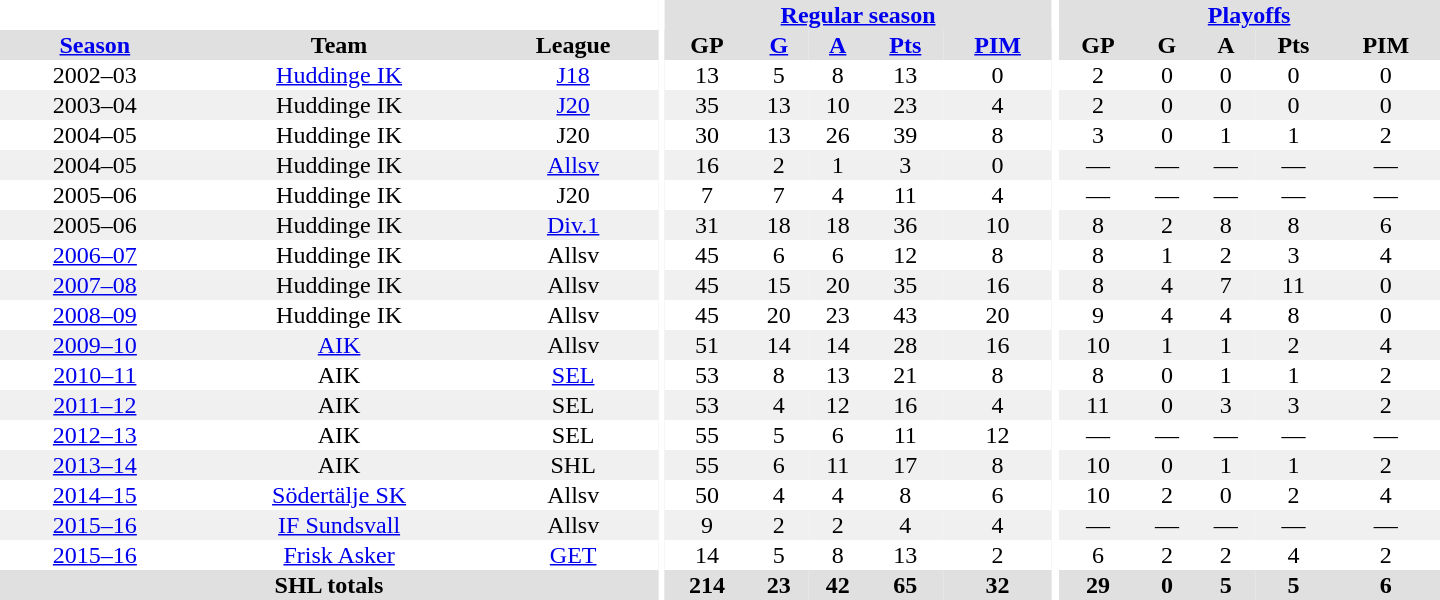<table border="0" cellpadding="1" cellspacing="0" style="text-align:center; width:60em">
<tr bgcolor="#e0e0e0">
<th colspan="3" bgcolor="#ffffff"></th>
<th rowspan="99" bgcolor="#ffffff"></th>
<th colspan="5"><a href='#'>Regular season</a></th>
<th rowspan="99" bgcolor="#ffffff"></th>
<th colspan="5"><a href='#'>Playoffs</a></th>
</tr>
<tr bgcolor="#e0e0e0">
<th><a href='#'>Season</a></th>
<th>Team</th>
<th>League</th>
<th>GP</th>
<th><a href='#'>G</a></th>
<th><a href='#'>A</a></th>
<th><a href='#'>Pts</a></th>
<th><a href='#'>PIM</a></th>
<th>GP</th>
<th>G</th>
<th>A</th>
<th>Pts</th>
<th>PIM</th>
</tr>
<tr>
<td>2002–03</td>
<td><a href='#'>Huddinge IK</a></td>
<td><a href='#'>J18</a></td>
<td>13</td>
<td>5</td>
<td>8</td>
<td>13</td>
<td>0</td>
<td>2</td>
<td>0</td>
<td>0</td>
<td>0</td>
<td>0</td>
</tr>
<tr bgcolor="#f0f0f0">
<td>2003–04</td>
<td>Huddinge IK</td>
<td><a href='#'>J20</a></td>
<td>35</td>
<td>13</td>
<td>10</td>
<td>23</td>
<td>4</td>
<td>2</td>
<td>0</td>
<td>0</td>
<td>0</td>
<td>0</td>
</tr>
<tr>
<td>2004–05</td>
<td>Huddinge IK</td>
<td>J20</td>
<td>30</td>
<td>13</td>
<td>26</td>
<td>39</td>
<td>8</td>
<td>3</td>
<td>0</td>
<td>1</td>
<td>1</td>
<td>2</td>
</tr>
<tr bgcolor="#f0f0f0">
<td>2004–05</td>
<td>Huddinge IK</td>
<td><a href='#'>Allsv</a></td>
<td>16</td>
<td>2</td>
<td>1</td>
<td>3</td>
<td>0</td>
<td>—</td>
<td>—</td>
<td>—</td>
<td>—</td>
<td>—</td>
</tr>
<tr>
<td>2005–06</td>
<td>Huddinge IK</td>
<td>J20</td>
<td>7</td>
<td>7</td>
<td>4</td>
<td>11</td>
<td>4</td>
<td>—</td>
<td>—</td>
<td>—</td>
<td>—</td>
<td>—</td>
</tr>
<tr bgcolor="#f0f0f0">
<td>2005–06</td>
<td>Huddinge IK</td>
<td><a href='#'>Div.1</a></td>
<td>31</td>
<td>18</td>
<td>18</td>
<td>36</td>
<td>10</td>
<td>8</td>
<td>2</td>
<td>8</td>
<td>8</td>
<td>6</td>
</tr>
<tr>
<td><a href='#'>2006–07</a></td>
<td>Huddinge IK</td>
<td>Allsv</td>
<td>45</td>
<td>6</td>
<td>6</td>
<td>12</td>
<td>8</td>
<td>8</td>
<td>1</td>
<td>2</td>
<td>3</td>
<td>4</td>
</tr>
<tr bgcolor="#f0f0f0">
<td><a href='#'>2007–08</a></td>
<td>Huddinge IK</td>
<td>Allsv</td>
<td>45</td>
<td>15</td>
<td>20</td>
<td>35</td>
<td>16</td>
<td>8</td>
<td>4</td>
<td>7</td>
<td>11</td>
<td>0</td>
</tr>
<tr>
<td><a href='#'>2008–09</a></td>
<td>Huddinge IK</td>
<td>Allsv</td>
<td>45</td>
<td>20</td>
<td>23</td>
<td>43</td>
<td>20</td>
<td>9</td>
<td>4</td>
<td>4</td>
<td>8</td>
<td>0</td>
</tr>
<tr bgcolor="#f0f0f0">
<td><a href='#'>2009–10</a></td>
<td><a href='#'>AIK</a></td>
<td>Allsv</td>
<td>51</td>
<td>14</td>
<td>14</td>
<td>28</td>
<td>16</td>
<td>10</td>
<td>1</td>
<td>1</td>
<td>2</td>
<td>4</td>
</tr>
<tr>
<td><a href='#'>2010–11</a></td>
<td>AIK</td>
<td><a href='#'>SEL</a></td>
<td>53</td>
<td>8</td>
<td>13</td>
<td>21</td>
<td>8</td>
<td>8</td>
<td>0</td>
<td>1</td>
<td>1</td>
<td>2</td>
</tr>
<tr bgcolor="#f0f0f0">
<td><a href='#'>2011–12</a></td>
<td>AIK</td>
<td>SEL</td>
<td>53</td>
<td>4</td>
<td>12</td>
<td>16</td>
<td>4</td>
<td>11</td>
<td>0</td>
<td>3</td>
<td>3</td>
<td>2</td>
</tr>
<tr>
<td><a href='#'>2012–13</a></td>
<td>AIK</td>
<td>SEL</td>
<td>55</td>
<td>5</td>
<td>6</td>
<td>11</td>
<td>12</td>
<td>—</td>
<td>—</td>
<td>—</td>
<td>—</td>
<td>—</td>
</tr>
<tr bgcolor="#f0f0f0">
<td><a href='#'>2013–14</a></td>
<td>AIK</td>
<td>SHL</td>
<td>55</td>
<td>6</td>
<td>11</td>
<td>17</td>
<td>8</td>
<td>10</td>
<td>0</td>
<td>1</td>
<td>1</td>
<td>2</td>
</tr>
<tr>
<td><a href='#'>2014–15</a></td>
<td><a href='#'>Södertälje SK</a></td>
<td>Allsv</td>
<td>50</td>
<td>4</td>
<td>4</td>
<td>8</td>
<td>6</td>
<td>10</td>
<td>2</td>
<td>0</td>
<td>2</td>
<td>4</td>
</tr>
<tr bgcolor="#f0f0f0">
<td><a href='#'>2015–16</a></td>
<td><a href='#'>IF Sundsvall</a></td>
<td>Allsv</td>
<td>9</td>
<td>2</td>
<td>2</td>
<td>4</td>
<td>4</td>
<td>—</td>
<td>—</td>
<td>—</td>
<td>—</td>
<td>—</td>
</tr>
<tr>
<td><a href='#'>2015–16</a></td>
<td><a href='#'>Frisk Asker</a></td>
<td><a href='#'>GET</a></td>
<td>14</td>
<td>5</td>
<td>8</td>
<td>13</td>
<td>2</td>
<td>6</td>
<td>2</td>
<td>2</td>
<td>4</td>
<td>2</td>
</tr>
<tr bgcolor="#e0e0e0">
<th colspan="3">SHL totals</th>
<th>214</th>
<th>23</th>
<th>42</th>
<th>65</th>
<th>32</th>
<th>29</th>
<th>0</th>
<th>5</th>
<th>5</th>
<th>6</th>
</tr>
</table>
